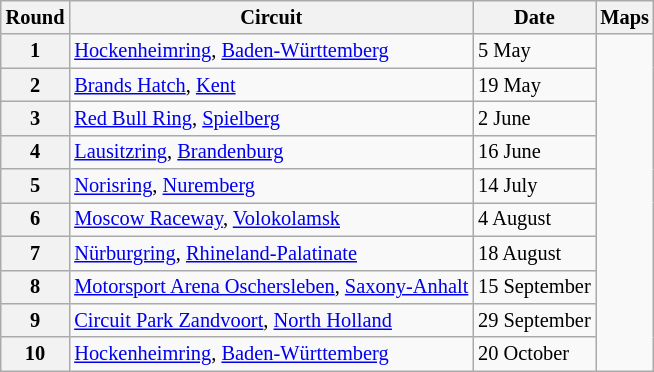<table class="wikitable" style="font-size: 85%">
<tr>
<th>Round</th>
<th>Circuit</th>
<th>Date</th>
<th>Maps</th>
</tr>
<tr>
<th>1</th>
<td> <a href='#'>Hockenheimring</a>, <a href='#'>Baden-Württemberg</a></td>
<td>5 May</td>
<td rowspan=10><br>








</td>
</tr>
<tr>
<th>2</th>
<td> <a href='#'>Brands Hatch</a>, <a href='#'>Kent</a></td>
<td>19 May</td>
</tr>
<tr>
<th>3</th>
<td> <a href='#'>Red Bull Ring</a>, <a href='#'>Spielberg</a></td>
<td>2 June</td>
</tr>
<tr>
<th>4</th>
<td> <a href='#'>Lausitzring</a>, <a href='#'>Brandenburg</a></td>
<td>16 June</td>
</tr>
<tr>
<th>5</th>
<td> <a href='#'>Norisring</a>, <a href='#'>Nuremberg</a></td>
<td>14 July</td>
</tr>
<tr>
<th>6</th>
<td> <a href='#'>Moscow Raceway</a>, <a href='#'>Volokolamsk</a></td>
<td>4 August</td>
</tr>
<tr>
<th>7</th>
<td> <a href='#'>Nürburgring</a>, <a href='#'>Rhineland-Palatinate</a></td>
<td>18 August</td>
</tr>
<tr>
<th>8</th>
<td> <a href='#'>Motorsport Arena Oschersleben</a>, <a href='#'>Saxony-Anhalt</a></td>
<td>15 September</td>
</tr>
<tr>
<th>9</th>
<td> <a href='#'>Circuit Park Zandvoort</a>, <a href='#'>North Holland</a></td>
<td>29 September</td>
</tr>
<tr>
<th>10</th>
<td> <a href='#'>Hockenheimring</a>, <a href='#'>Baden-Württemberg</a></td>
<td>20 October</td>
</tr>
</table>
